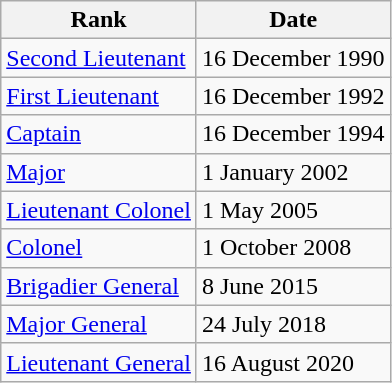<table class="wikitable">
<tr>
<th>Rank</th>
<th>Date</th>
</tr>
<tr>
<td> <a href='#'>Second Lieutenant</a></td>
<td>16 December 1990</td>
</tr>
<tr>
<td> <a href='#'>First Lieutenant</a></td>
<td>16 December 1992</td>
</tr>
<tr>
<td> <a href='#'>Captain</a></td>
<td>16 December 1994</td>
</tr>
<tr>
<td> <a href='#'>Major</a></td>
<td>1 January 2002</td>
</tr>
<tr>
<td> <a href='#'>Lieutenant Colonel</a></td>
<td>1 May 2005</td>
</tr>
<tr>
<td> <a href='#'>Colonel</a></td>
<td>1 October 2008</td>
</tr>
<tr>
<td> <a href='#'>Brigadier General</a></td>
<td>8 June 2015</td>
</tr>
<tr>
<td> <a href='#'>Major General</a></td>
<td>24 July 2018</td>
</tr>
<tr>
<td> <a href='#'>Lieutenant General</a></td>
<td>16 August 2020</td>
</tr>
</table>
